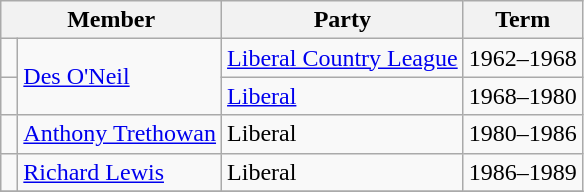<table class="wikitable">
<tr>
<th colspan="2">Member</th>
<th>Party</th>
<th>Term</th>
</tr>
<tr>
<td> </td>
<td rowspan="2"><a href='#'>Des O'Neil</a></td>
<td><a href='#'>Liberal Country League</a></td>
<td>1962–1968</td>
</tr>
<tr>
<td> </td>
<td><a href='#'>Liberal</a></td>
<td>1968–1980</td>
</tr>
<tr>
<td> </td>
<td><a href='#'>Anthony Trethowan</a></td>
<td>Liberal</td>
<td>1980–1986</td>
</tr>
<tr>
<td> </td>
<td><a href='#'>Richard Lewis</a></td>
<td>Liberal</td>
<td>1986–1989</td>
</tr>
<tr>
</tr>
</table>
